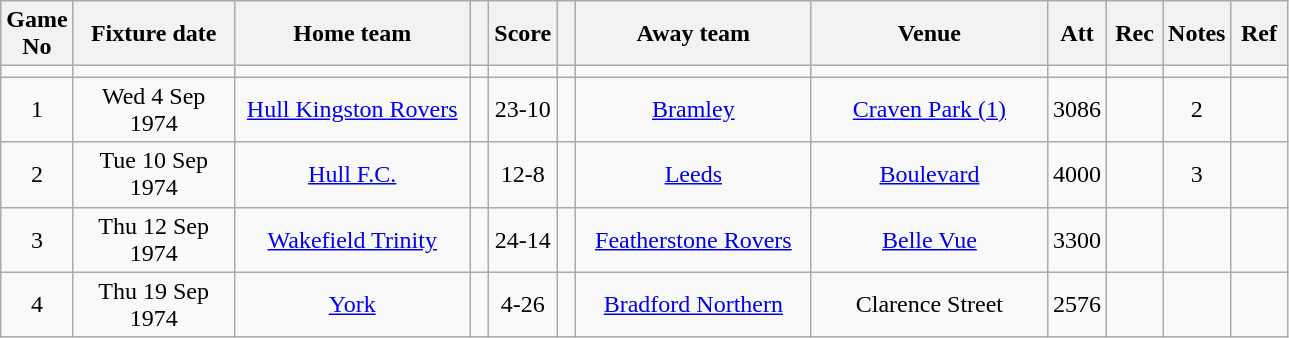<table class="wikitable" style="text-align:center;">
<tr>
<th width=20 abbr="No">Game No</th>
<th width=100 abbr="Date">Fixture date</th>
<th width=150 abbr="Home team">Home team</th>
<th width=5 abbr="space"></th>
<th width=20 abbr="Score">Score</th>
<th width=5 abbr="space"></th>
<th width=150 abbr="Away team">Away team</th>
<th width=150 abbr="Venue">Venue</th>
<th width=30 abbr="Att">Att</th>
<th width=30 abbr="Rec">Rec</th>
<th width=20 abbr="Notes">Notes</th>
<th width=30 abbr="Ref">Ref</th>
</tr>
<tr>
<td></td>
<td></td>
<td></td>
<td></td>
<td></td>
<td></td>
<td></td>
<td></td>
<td></td>
<td></td>
<td></td>
</tr>
<tr>
<td>1</td>
<td>Wed 4 Sep 1974</td>
<td><a href='#'>Hull Kingston Rovers</a></td>
<td></td>
<td>23-10</td>
<td></td>
<td><a href='#'>Bramley</a></td>
<td><a href='#'>Craven Park (1)</a></td>
<td>3086</td>
<td></td>
<td>2</td>
<td></td>
</tr>
<tr>
<td>2</td>
<td>Tue 10 Sep 1974</td>
<td><a href='#'>Hull F.C.</a></td>
<td></td>
<td>12-8</td>
<td></td>
<td><a href='#'>Leeds</a></td>
<td><a href='#'>Boulevard</a></td>
<td>4000</td>
<td></td>
<td>3</td>
<td></td>
</tr>
<tr>
<td>3</td>
<td>Thu 12 Sep 1974</td>
<td><a href='#'>Wakefield Trinity</a></td>
<td></td>
<td>24-14</td>
<td></td>
<td><a href='#'>Featherstone Rovers</a></td>
<td><a href='#'>Belle Vue</a></td>
<td>3300</td>
<td></td>
<td></td>
<td></td>
</tr>
<tr>
<td>4</td>
<td>Thu 19 Sep 1974</td>
<td><a href='#'>York</a></td>
<td></td>
<td>4-26</td>
<td></td>
<td><a href='#'>Bradford Northern</a></td>
<td>Clarence Street</td>
<td>2576</td>
<td></td>
<td></td>
<td></td>
</tr>
</table>
